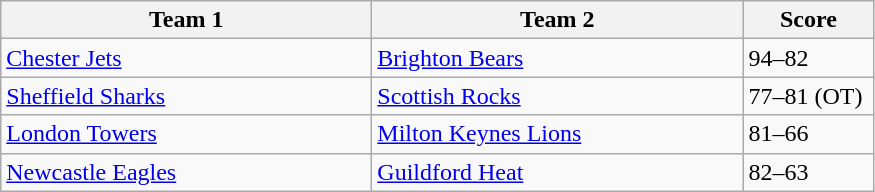<table class="wikitable" style="font-size: 100%">
<tr>
<th width=240>Team 1</th>
<th width=240>Team 2</th>
<th width=80>Score</th>
</tr>
<tr>
<td><a href='#'>Chester Jets</a></td>
<td><a href='#'>Brighton Bears</a></td>
<td>94–82</td>
</tr>
<tr>
<td><a href='#'>Sheffield Sharks</a></td>
<td><a href='#'>Scottish Rocks</a></td>
<td>77–81 (OT)</td>
</tr>
<tr>
<td><a href='#'>London Towers</a></td>
<td><a href='#'>Milton Keynes Lions</a></td>
<td>81–66</td>
</tr>
<tr>
<td><a href='#'>Newcastle Eagles</a></td>
<td><a href='#'>Guildford Heat</a></td>
<td>82–63</td>
</tr>
</table>
